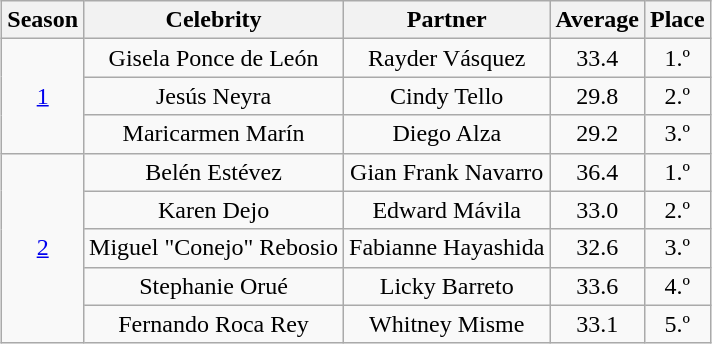<table class="wikitable sortable" style="text-align: center; white-space:nowrap; margin:auto">
<tr>
<th>Season</th>
<th>Celebrity</th>
<th>Partner</th>
<th>Average</th>
<th>Place</th>
</tr>
<tr>
<td rowspan="3"><a href='#'>1</a></td>
<td>Gisela Ponce de León</td>
<td>Rayder Vásquez</td>
<td>33.4</td>
<td>1.º</td>
</tr>
<tr>
<td>Jesús Neyra</td>
<td>Cindy Tello</td>
<td>29.8</td>
<td>2.º</td>
</tr>
<tr>
<td>Maricarmen Marín</td>
<td>Diego Alza</td>
<td>29.2</td>
<td>3.º</td>
</tr>
<tr>
<td rowspan="5"><a href='#'>2</a></td>
<td>Belén Estévez</td>
<td>Gian Frank Navarro</td>
<td>36.4</td>
<td>1.º</td>
</tr>
<tr>
<td>Karen Dejo</td>
<td>Edward Mávila</td>
<td>33.0</td>
<td>2.º</td>
</tr>
<tr>
<td>Miguel "Conejo" Rebosio</td>
<td>Fabianne Hayashida</td>
<td>32.6</td>
<td>3.º</td>
</tr>
<tr>
<td>Stephanie Orué</td>
<td>Licky Barreto</td>
<td>33.6</td>
<td>4.º</td>
</tr>
<tr>
<td>Fernando Roca Rey</td>
<td>Whitney Misme</td>
<td>33.1</td>
<td>5.º</td>
</tr>
</table>
